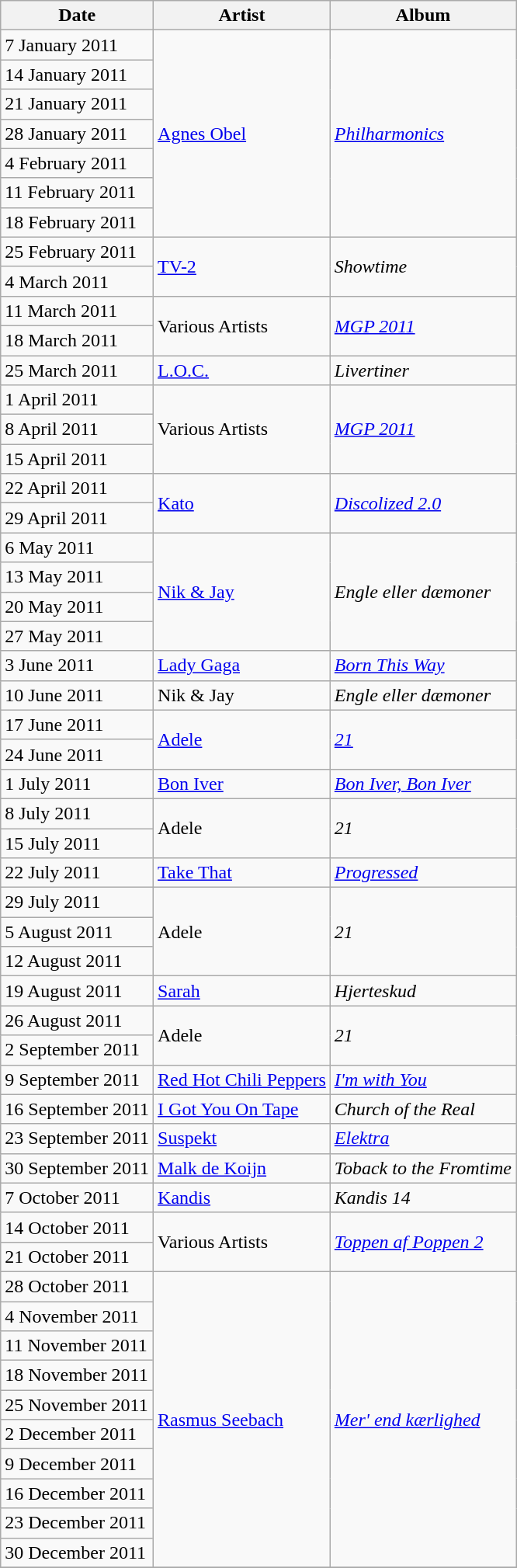<table class="sortable wikitable">
<tr>
<th>Date</th>
<th>Artist</th>
<th>Album</th>
</tr>
<tr>
<td>7 January 2011</td>
<td rowspan=7><a href='#'>Agnes Obel</a></td>
<td rowspan=7><em><a href='#'>Philharmonics</a></em></td>
</tr>
<tr>
<td>14 January 2011</td>
</tr>
<tr>
<td>21 January 2011</td>
</tr>
<tr>
<td>28 January 2011</td>
</tr>
<tr>
<td>4 February 2011</td>
</tr>
<tr>
<td>11 February 2011</td>
</tr>
<tr>
<td>18 February 2011</td>
</tr>
<tr>
<td>25 February 2011</td>
<td rowspan=2><a href='#'>TV-2</a></td>
<td rowspan=2><em>Showtime</em></td>
</tr>
<tr>
<td>4 March 2011</td>
</tr>
<tr>
<td>11 March 2011</td>
<td rowspan=2>Various Artists</td>
<td rowspan=2><em><a href='#'>MGP 2011</a></em></td>
</tr>
<tr>
<td>18 March 2011</td>
</tr>
<tr>
<td>25 March 2011</td>
<td rowspan=1><a href='#'>L.O.C.</a></td>
<td rowspan=1><em>Livertiner</em></td>
</tr>
<tr>
<td>1 April 2011</td>
<td rowspan=3>Various Artists</td>
<td rowspan=3><em><a href='#'>MGP 2011</a></em></td>
</tr>
<tr>
<td>8 April 2011</td>
</tr>
<tr>
<td>15 April 2011</td>
</tr>
<tr>
<td>22 April 2011</td>
<td rowspan=2><a href='#'>Kato</a></td>
<td rowspan=2><em><a href='#'>Discolized 2.0</a></em></td>
</tr>
<tr>
<td>29 April 2011</td>
</tr>
<tr>
<td>6 May 2011</td>
<td rowspan=4><a href='#'>Nik & Jay</a></td>
<td rowspan=4><em>Engle eller dæmoner</em></td>
</tr>
<tr>
<td>13 May 2011</td>
</tr>
<tr>
<td>20 May 2011</td>
</tr>
<tr>
<td>27 May 2011</td>
</tr>
<tr>
<td>3 June 2011</td>
<td rowspan=1><a href='#'>Lady Gaga</a></td>
<td rowspan=1><em><a href='#'>Born This Way</a></em></td>
</tr>
<tr>
<td>10 June 2011</td>
<td rowspan=1>Nik & Jay</td>
<td rowspan=1><em>Engle eller dæmoner</em></td>
</tr>
<tr>
<td>17 June 2011</td>
<td rowspan=2><a href='#'>Adele</a></td>
<td rowspan=2><em><a href='#'>21</a></em></td>
</tr>
<tr>
<td>24 June 2011</td>
</tr>
<tr>
<td>1 July 2011</td>
<td rowspan=1><a href='#'>Bon Iver</a></td>
<td rowspan=1><em><a href='#'>Bon Iver, Bon Iver</a></em></td>
</tr>
<tr>
<td>8 July 2011</td>
<td rowspan=2>Adele</td>
<td rowspan=2><em>21</em></td>
</tr>
<tr>
<td>15 July 2011</td>
</tr>
<tr>
<td>22 July 2011</td>
<td rowspan=1><a href='#'>Take That</a></td>
<td rowspan=1><em><a href='#'>Progressed</a></em></td>
</tr>
<tr>
<td>29 July 2011</td>
<td rowspan=3>Adele</td>
<td rowspan=3><em>21</em></td>
</tr>
<tr>
<td>5 August 2011</td>
</tr>
<tr>
<td>12 August 2011</td>
</tr>
<tr>
<td>19 August 2011</td>
<td rowspan=1><a href='#'>Sarah</a></td>
<td rowspan=1><em>Hjerteskud</em></td>
</tr>
<tr>
<td>26 August 2011</td>
<td rowspan=2>Adele</td>
<td rowspan=2><em>21</em></td>
</tr>
<tr>
<td>2 September 2011</td>
</tr>
<tr>
<td>9 September 2011</td>
<td rowspan=1><a href='#'>Red Hot Chili Peppers</a></td>
<td rowspan=1><em><a href='#'>I'm with You</a></em></td>
</tr>
<tr>
<td>16 September 2011</td>
<td rowspan=1><a href='#'>I Got You On Tape</a></td>
<td rowspan=1><em>Church of the Real</em></td>
</tr>
<tr>
<td>23 September 2011</td>
<td rowspan=1><a href='#'>Suspekt</a></td>
<td rowspan=1><em><a href='#'>Elektra</a></em></td>
</tr>
<tr>
<td>30 September 2011</td>
<td rowspan=1><a href='#'>Malk de Koijn</a></td>
<td rowspan=1><em>Toback to the Fromtime</em></td>
</tr>
<tr>
<td>7 October 2011</td>
<td rowspan=1><a href='#'>Kandis</a></td>
<td rowspan=1><em>Kandis 14</em></td>
</tr>
<tr>
<td>14 October 2011</td>
<td rowspan=2>Various Artists</td>
<td rowspan=2><em><a href='#'>Toppen af Poppen 2</a></em></td>
</tr>
<tr>
<td>21 October 2011</td>
</tr>
<tr>
<td>28 October 2011</td>
<td rowspan=10><a href='#'>Rasmus Seebach</a></td>
<td rowspan=10><em><a href='#'>Mer' end kærlighed</a></em></td>
</tr>
<tr>
<td>4 November 2011</td>
</tr>
<tr>
<td>11 November 2011</td>
</tr>
<tr>
<td>18 November 2011</td>
</tr>
<tr>
<td>25 November 2011</td>
</tr>
<tr>
<td>2 December 2011</td>
</tr>
<tr>
<td>9 December 2011</td>
</tr>
<tr>
<td>16 December 2011</td>
</tr>
<tr>
<td>23 December 2011</td>
</tr>
<tr>
<td>30 December 2011</td>
</tr>
<tr>
</tr>
</table>
